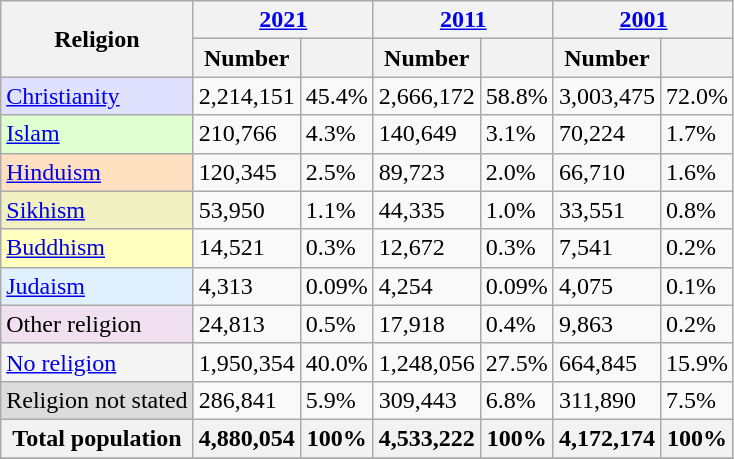<table class="wikitable sortable">
<tr>
<th rowspan="2">Religion</th>
<th colspan="2"><a href='#'>2021</a></th>
<th colspan="2"><a href='#'>2011</a></th>
<th colspan="2"><a href='#'>2001</a></th>
</tr>
<tr>
<th>Number</th>
<th></th>
<th>Number</th>
<th></th>
<th>Number</th>
<th></th>
</tr>
<tr>
<td style="background:#E0E0FF;"><a href='#'>Christianity</a></td>
<td>2,214,151</td>
<td>45.4%</td>
<td>2,666,172</td>
<td>58.8%</td>
<td>3,003,475</td>
<td>72.0%</td>
</tr>
<tr>
<td style="background:#E0FFD0;"><a href='#'>Islam</a></td>
<td>210,766</td>
<td>4.3%</td>
<td>140,649</td>
<td>3.1%</td>
<td>70,224</td>
<td>1.7%</td>
</tr>
<tr>
<td style="background:#FFE0C0;"><a href='#'>Hinduism</a></td>
<td>120,345</td>
<td>2.5%</td>
<td>89,723</td>
<td>2.0%</td>
<td>66,710</td>
<td>1.6%</td>
</tr>
<tr>
<td style="background:#F0F0C0;"><a href='#'>Sikhism</a></td>
<td>53,950</td>
<td>1.1%</td>
<td>44,335</td>
<td>1.0%</td>
<td>33,551</td>
<td>0.8%</td>
</tr>
<tr>
<td style="background:#FFFFC0;"><a href='#'>Buddhism</a></td>
<td>14,521</td>
<td>0.3%</td>
<td>12,672</td>
<td>0.3%</td>
<td>7,541</td>
<td>0.2%</td>
</tr>
<tr>
<td style="background:#E0F0FF;"><a href='#'>Judaism</a></td>
<td>4,313</td>
<td>0.09%</td>
<td>4,254</td>
<td>0.09%</td>
<td>4,075</td>
<td>0.1%</td>
</tr>
<tr>
<td style="background:#F0E0F0;">Other religion</td>
<td>24,813</td>
<td>0.5%</td>
<td>17,918</td>
<td>0.4%</td>
<td>9,863</td>
<td>0.2%</td>
</tr>
<tr>
<td style="background:#F5F5F5;"><a href='#'>No religion</a></td>
<td>1,950,354</td>
<td>40.0%</td>
<td>1,248,056</td>
<td>27.5%</td>
<td>664,845</td>
<td>15.9%</td>
</tr>
<tr>
<td style="background:#DCDCDC;">Religion not stated</td>
<td>286,841</td>
<td>5.9%</td>
<td>309,443</td>
<td>6.8%</td>
<td>311,890</td>
<td>7.5%</td>
</tr>
<tr>
<th>Total population</th>
<th><strong>4,880,054</strong></th>
<th><strong>100%</strong></th>
<th><strong>4,533,222</strong></th>
<th><strong>100%</strong></th>
<th><strong>4,172,174</strong></th>
<th><strong>100%</strong></th>
</tr>
<tr>
</tr>
</table>
